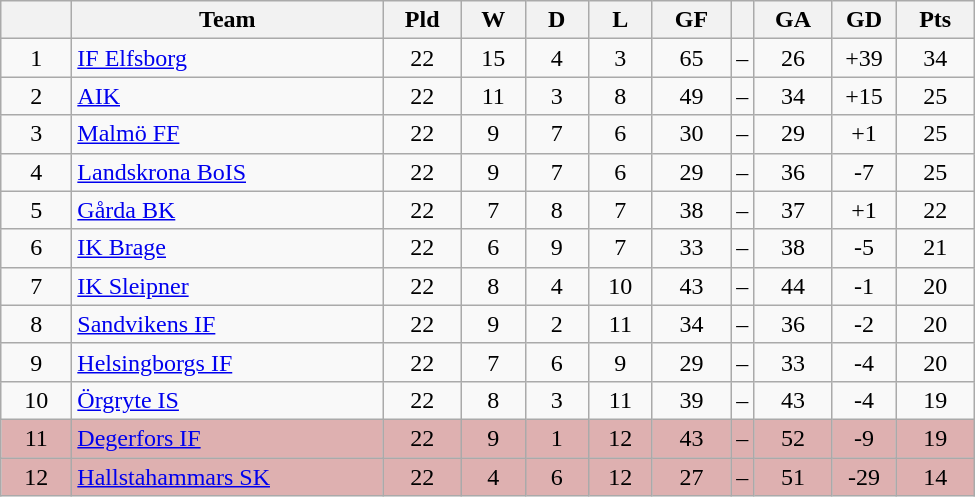<table class="wikitable" style="text-align: center;">
<tr>
<th style="width: 40px;"></th>
<th style="width: 200px;">Team</th>
<th style="width: 45px;">Pld</th>
<th style="width: 35px;">W</th>
<th style="width: 35px;">D</th>
<th style="width: 35px;">L</th>
<th style="width: 45px;">GF</th>
<th></th>
<th style="width: 45px;">GA</th>
<th style="width: 35px;">GD</th>
<th style="width: 45px;">Pts</th>
</tr>
<tr>
<td>1</td>
<td style="text-align: left;"><a href='#'>IF Elfsborg</a></td>
<td>22</td>
<td>15</td>
<td>4</td>
<td>3</td>
<td>65</td>
<td>–</td>
<td>26</td>
<td>+39</td>
<td>34</td>
</tr>
<tr>
<td>2</td>
<td style="text-align: left;"><a href='#'>AIK</a></td>
<td>22</td>
<td>11</td>
<td>3</td>
<td>8</td>
<td>49</td>
<td>–</td>
<td>34</td>
<td>+15</td>
<td>25</td>
</tr>
<tr>
<td>3</td>
<td style="text-align: left;"><a href='#'>Malmö FF</a></td>
<td>22</td>
<td>9</td>
<td>7</td>
<td>6</td>
<td>30</td>
<td>–</td>
<td>29</td>
<td>+1</td>
<td>25</td>
</tr>
<tr>
<td>4</td>
<td style="text-align: left;"><a href='#'>Landskrona BoIS</a></td>
<td>22</td>
<td>9</td>
<td>7</td>
<td>6</td>
<td>29</td>
<td>–</td>
<td>36</td>
<td>-7</td>
<td>25</td>
</tr>
<tr>
<td>5</td>
<td style="text-align: left;"><a href='#'>Gårda BK</a></td>
<td>22</td>
<td>7</td>
<td>8</td>
<td>7</td>
<td>38</td>
<td>–</td>
<td>37</td>
<td>+1</td>
<td>22</td>
</tr>
<tr>
<td>6</td>
<td style="text-align: left;"><a href='#'>IK Brage</a></td>
<td>22</td>
<td>6</td>
<td>9</td>
<td>7</td>
<td>33</td>
<td>–</td>
<td>38</td>
<td>-5</td>
<td>21</td>
</tr>
<tr>
<td>7</td>
<td style="text-align: left;"><a href='#'>IK Sleipner</a></td>
<td>22</td>
<td>8</td>
<td>4</td>
<td>10</td>
<td>43</td>
<td>–</td>
<td>44</td>
<td>-1</td>
<td>20</td>
</tr>
<tr>
<td>8</td>
<td style="text-align: left;"><a href='#'>Sandvikens IF</a></td>
<td>22</td>
<td>9</td>
<td>2</td>
<td>11</td>
<td>34</td>
<td>–</td>
<td>36</td>
<td>-2</td>
<td>20</td>
</tr>
<tr>
<td>9</td>
<td style="text-align: left;"><a href='#'>Helsingborgs IF</a></td>
<td>22</td>
<td>7</td>
<td>6</td>
<td>9</td>
<td>29</td>
<td>–</td>
<td>33</td>
<td>-4</td>
<td>20</td>
</tr>
<tr>
<td>10</td>
<td style="text-align: left;"><a href='#'>Örgryte IS</a></td>
<td>22</td>
<td>8</td>
<td>3</td>
<td>11</td>
<td>39</td>
<td>–</td>
<td>43</td>
<td>-4</td>
<td>19</td>
</tr>
<tr style="background: #deb0b0">
<td>11</td>
<td style="text-align: left;"><a href='#'>Degerfors IF</a></td>
<td>22</td>
<td>9</td>
<td>1</td>
<td>12</td>
<td>43</td>
<td>–</td>
<td>52</td>
<td>-9</td>
<td>19</td>
</tr>
<tr style="background: #deb0b0">
<td>12</td>
<td style="text-align: left;"><a href='#'>Hallstahammars SK</a></td>
<td>22</td>
<td>4</td>
<td>6</td>
<td>12</td>
<td>27</td>
<td>–</td>
<td>51</td>
<td>-29</td>
<td>14</td>
</tr>
</table>
